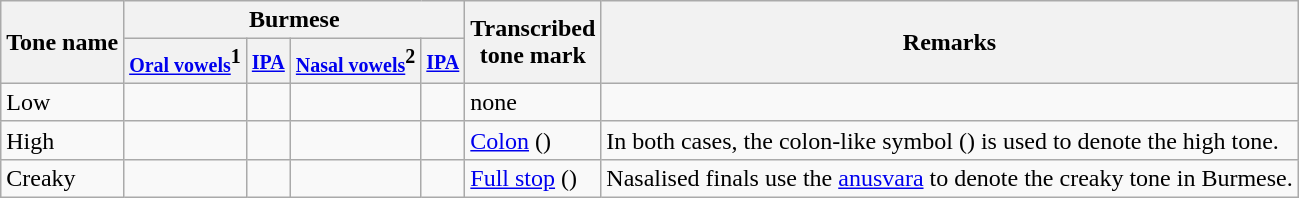<table class="wikitable">
<tr>
<th rowspan="2">Tone name</th>
<th colspan="4">Burmese</th>
<th rowspan="2">Transcribed<br>tone mark</th>
<th rowspan="2">Remarks</th>
</tr>
<tr>
<th><small><a href='#'>Oral vowels</a></small><sup>1</sup></th>
<th><small><a href='#'>IPA</a></small></th>
<th><small><a href='#'>Nasal vowels</a></small><sup>2</sup></th>
<th><small><a href='#'>IPA</a></small></th>
</tr>
<tr>
<td>Low</td>
<td></td>
<td></td>
<td></td>
<td></td>
<td>none</td>
<td></td>
</tr>
<tr>
<td>High</td>
<td></td>
<td></td>
<td></td>
<td></td>
<td><a href='#'>Colon</a> ()</td>
<td>In both cases, the colon-like symbol () is used to denote the high tone.</td>
</tr>
<tr>
<td>Creaky</td>
<td></td>
<td></td>
<td></td>
<td></td>
<td><a href='#'>Full stop</a> ()</td>
<td>Nasalised finals use the <a href='#'>anusvara</a> to denote the creaky tone in Burmese.</td>
</tr>
</table>
